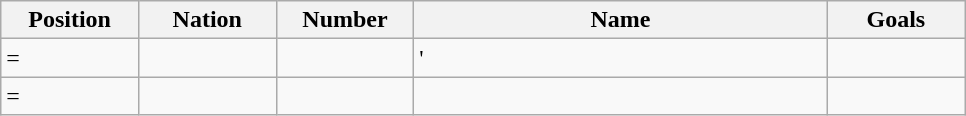<table class="wikitable" sortable">
<tr>
<th width=10%>Position</th>
<th width=10%>Nation</th>
<th width=10%>Number</th>
<th width=30%>Name</th>
<th width=10%>Goals</th>
</tr>
<tr>
<td align=centre>=</td>
<td align=centre></td>
<td align=centre></td>
<td>'</td>
<td align=centre></td>
</tr>
<tr>
<td align=centre>=</td>
<td align=centre></td>
<td align=centre></td>
<td></td>
<td align=centre></td>
</tr>
</table>
